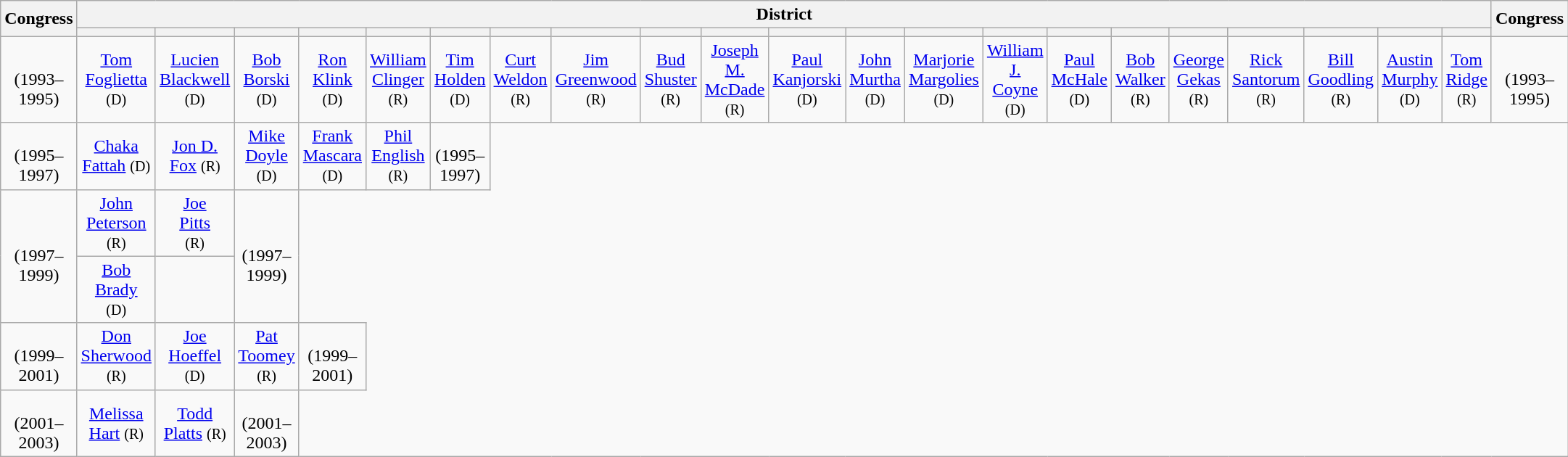<table class=wikitable style="text-align:center">
<tr>
<th rowspan=2>Congress</th>
<th colspan=21>District</th>
<th rowspan=2>Congress</th>
</tr>
<tr>
<th></th>
<th></th>
<th></th>
<th></th>
<th></th>
<th></th>
<th></th>
<th></th>
<th></th>
<th></th>
<th></th>
<th></th>
<th></th>
<th></th>
<th></th>
<th></th>
<th></th>
<th></th>
<th></th>
<th></th>
<th></th>
</tr>
<tr style="height:3em">
<td><strong></strong><br>(1993–1995)</td>
<td><a href='#'>Tom<br>Foglietta</a><br><small>(D)</small></td>
<td><a href='#'>Lucien<br>Blackwell</a> <small>(D)</small></td>
<td><a href='#'>Bob<br>Borski</a><br><small>(D)</small></td>
<td><a href='#'>Ron<br>Klink</a> <small>(D)</small></td>
<td><a href='#'>William<br>Clinger</a> <small>(R)</small></td>
<td><a href='#'>Tim<br>Holden</a><br><small>(D)</small></td>
<td><a href='#'>Curt<br>Weldon</a><br><small>(R)</small></td>
<td><a href='#'>Jim<br>Greenwood</a><br><small>(R)</small></td>
<td><a href='#'>Bud<br>Shuster</a><br><small>(R)</small></td>
<td><a href='#'>Joseph<br>M.<br>McDade</a><br><small>(R)</small></td>
<td><a href='#'>Paul<br>Kanjorski</a><br><small>(D)</small></td>
<td><a href='#'>John<br>Murtha</a><br><small>(D)</small></td>
<td><a href='#'>Marjorie<br>Margolies</a> <small>(D)</small></td>
<td><a href='#'>William J.<br>Coyne</a> <small>(D)</small></td>
<td><a href='#'>Paul<br>McHale</a><br><small>(D)</small></td>
<td><a href='#'>Bob<br>Walker</a><br><small>(R)</small></td>
<td><a href='#'>George<br>Gekas</a><br><small>(R)</small></td>
<td><a href='#'>Rick<br>Santorum</a> <small>(R)</small></td>
<td><a href='#'>Bill<br>Goodling</a><br><small>(R)</small></td>
<td><a href='#'>Austin<br>Murphy</a> <small>(D)</small></td>
<td><a href='#'>Tom<br>Ridge</a> <small>(R)</small></td>
<td><strong></strong><br>(1993–1995)</td>
</tr>
<tr style="height:3em">
<td><strong></strong><br>(1995–1997)</td>
<td><a href='#'>Chaka<br>Fattah</a> <small>(D)</small></td>
<td><a href='#'>Jon D.<br>Fox</a> <small>(R)</small></td>
<td><a href='#'>Mike<br>Doyle</a> <small>(D)</small></td>
<td><a href='#'>Frank<br>Mascara</a><br><small>(D)</small></td>
<td><a href='#'>Phil<br>English</a><br><small>(R)</small></td>
<td><strong></strong><br>(1995–1997)</td>
</tr>
<tr style="height:2em">
<td rowspan=2><strong></strong><br>(1997–1999)</td>
<td><a href='#'>John<br>Peterson</a><br><small>(R)</small></td>
<td><a href='#'>Joe<br>Pitts</a><br><small>(R)</small></td>
<td rowspan=2><strong></strong><br>(1997–1999)</td>
</tr>
<tr style="height:2em">
<td><a href='#'>Bob<br>Brady</a><br><small>(D)</small></td>
</tr>
<tr style="height:3em">
<td><strong></strong><br>(1999–2001)</td>
<td><a href='#'>Don<br>Sherwood</a><br><small>(R)</small></td>
<td><a href='#'>Joe<br>Hoeffel</a> <small>(D)</small></td>
<td><a href='#'>Pat<br>Toomey</a><br><small>(R)</small></td>
<td><strong></strong><br>(1999–2001)</td>
</tr>
<tr style="height:3em">
<td><strong></strong><br>(2001–2003)</td>
<td><a href='#'>Melissa<br>Hart</a> <small>(R)</small></td>
<td><a href='#'>Todd<br>Platts</a> <small>(R)</small></td>
<td><strong></strong><br>(2001–2003)</td>
</tr>
</table>
